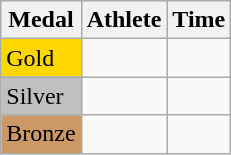<table class="wikitable">
<tr>
<th>Medal</th>
<th>Athlete</th>
<th>Time</th>
</tr>
<tr>
<td bgcolor="gold">Gold</td>
<td></td>
<td></td>
</tr>
<tr>
<td bgcolor="silver">Silver</td>
<td></td>
<td></td>
</tr>
<tr>
<td bgcolor="CC9966">Bronze</td>
<td></td>
<td></td>
</tr>
</table>
